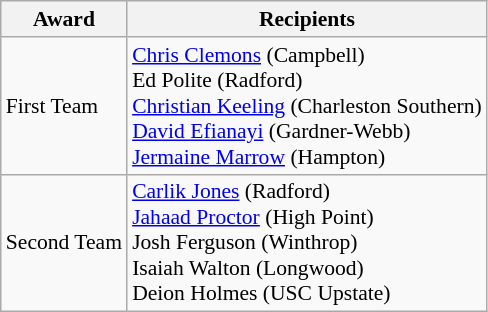<table class="wikitable" style="white-space:nowrap; font-size:90%;">
<tr>
<th>Award</th>
<th>Recipients</th>
</tr>
<tr>
<td>First Team</td>
<td><a href='#'>Chris Clemons</a> (Campbell)<br> Ed Polite (Radford)<br> <a href='#'>Christian Keeling</a> (Charleston Southern)<br> <a href='#'>David Efianayi</a> (Gardner-Webb)<br> <a href='#'>Jermaine Marrow</a> (Hampton)</td>
</tr>
<tr>
<td>Second Team</td>
<td><a href='#'>Carlik Jones</a> (Radford)<br> <a href='#'>Jahaad Proctor</a> (High Point)<br> Josh Ferguson (Winthrop)<br> Isaiah Walton (Longwood)<br> Deion Holmes (USC Upstate)</td>
</tr>
</table>
